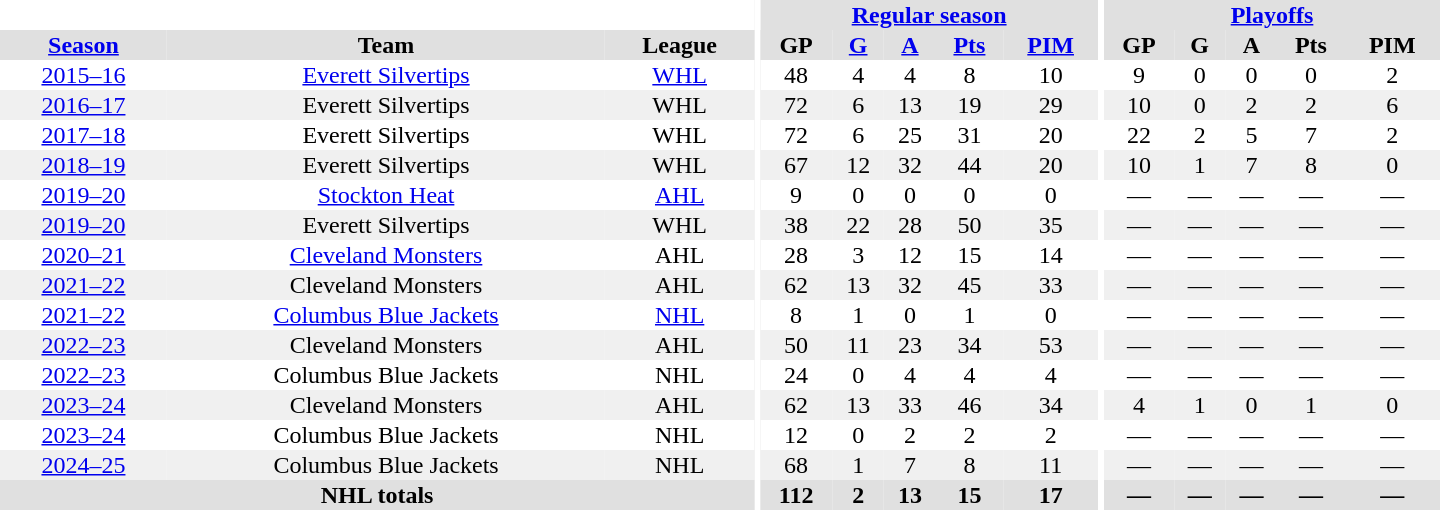<table border="0" cellpadding="1" cellspacing="0" style="text-align:center; width:60em">
<tr bgcolor="#e0e0e0">
<th colspan="3" bgcolor="#ffffff"></th>
<th rowspan="99" bgcolor="#ffffff"></th>
<th colspan="5"><a href='#'>Regular season</a></th>
<th rowspan="99" bgcolor="#ffffff"></th>
<th colspan="5"><a href='#'>Playoffs</a></th>
</tr>
<tr bgcolor="#e0e0e0">
<th><a href='#'>Season</a></th>
<th>Team</th>
<th>League</th>
<th>GP</th>
<th><a href='#'>G</a></th>
<th><a href='#'>A</a></th>
<th><a href='#'>Pts</a></th>
<th><a href='#'>PIM</a></th>
<th>GP</th>
<th>G</th>
<th>A</th>
<th>Pts</th>
<th>PIM</th>
</tr>
<tr>
<td><a href='#'>2015–16</a></td>
<td><a href='#'>Everett Silvertips</a></td>
<td><a href='#'>WHL</a></td>
<td>48</td>
<td>4</td>
<td>4</td>
<td>8</td>
<td>10</td>
<td>9</td>
<td>0</td>
<td>0</td>
<td>0</td>
<td>2</td>
</tr>
<tr bgcolor="#f0f0f0">
<td><a href='#'>2016–17</a></td>
<td>Everett Silvertips</td>
<td>WHL</td>
<td>72</td>
<td>6</td>
<td>13</td>
<td>19</td>
<td>29</td>
<td>10</td>
<td>0</td>
<td>2</td>
<td>2</td>
<td>6</td>
</tr>
<tr>
<td><a href='#'>2017–18</a></td>
<td>Everett Silvertips</td>
<td>WHL</td>
<td>72</td>
<td>6</td>
<td>25</td>
<td>31</td>
<td>20</td>
<td>22</td>
<td>2</td>
<td>5</td>
<td>7</td>
<td>2</td>
</tr>
<tr bgcolor="#f0f0f0">
<td><a href='#'>2018–19</a></td>
<td>Everett Silvertips</td>
<td>WHL</td>
<td>67</td>
<td>12</td>
<td>32</td>
<td>44</td>
<td>20</td>
<td>10</td>
<td>1</td>
<td>7</td>
<td>8</td>
<td>0</td>
</tr>
<tr>
<td><a href='#'>2019–20</a></td>
<td><a href='#'>Stockton Heat</a></td>
<td><a href='#'>AHL</a></td>
<td>9</td>
<td>0</td>
<td>0</td>
<td>0</td>
<td>0</td>
<td>—</td>
<td>—</td>
<td>—</td>
<td>—</td>
<td>—</td>
</tr>
<tr bgcolor="#f0f0f0">
<td><a href='#'>2019–20</a></td>
<td>Everett Silvertips</td>
<td>WHL</td>
<td>38</td>
<td>22</td>
<td>28</td>
<td>50</td>
<td>35</td>
<td>—</td>
<td>—</td>
<td>—</td>
<td>—</td>
<td>—</td>
</tr>
<tr>
<td><a href='#'>2020–21</a></td>
<td><a href='#'>Cleveland Monsters</a></td>
<td>AHL</td>
<td>28</td>
<td>3</td>
<td>12</td>
<td>15</td>
<td>14</td>
<td>—</td>
<td>—</td>
<td>—</td>
<td>—</td>
<td>—</td>
</tr>
<tr bgcolor="#f0f0f0">
<td><a href='#'>2021–22</a></td>
<td>Cleveland Monsters</td>
<td>AHL</td>
<td>62</td>
<td>13</td>
<td>32</td>
<td>45</td>
<td>33</td>
<td>—</td>
<td>—</td>
<td>—</td>
<td>—</td>
<td>—</td>
</tr>
<tr>
<td><a href='#'>2021–22</a></td>
<td><a href='#'>Columbus Blue Jackets</a></td>
<td><a href='#'>NHL</a></td>
<td>8</td>
<td>1</td>
<td>0</td>
<td>1</td>
<td>0</td>
<td>—</td>
<td>—</td>
<td>—</td>
<td>—</td>
<td>—</td>
</tr>
<tr bgcolor="#f0f0f0">
<td><a href='#'>2022–23</a></td>
<td>Cleveland Monsters</td>
<td>AHL</td>
<td>50</td>
<td>11</td>
<td>23</td>
<td>34</td>
<td>53</td>
<td>—</td>
<td>—</td>
<td>—</td>
<td>—</td>
<td>—</td>
</tr>
<tr>
<td><a href='#'>2022–23</a></td>
<td>Columbus Blue Jackets</td>
<td>NHL</td>
<td>24</td>
<td>0</td>
<td>4</td>
<td>4</td>
<td>4</td>
<td>—</td>
<td>—</td>
<td>—</td>
<td>—</td>
<td>—</td>
</tr>
<tr bgcolor="#f0f0f0">
<td><a href='#'>2023–24</a></td>
<td>Cleveland Monsters</td>
<td>AHL</td>
<td>62</td>
<td>13</td>
<td>33</td>
<td>46</td>
<td>34</td>
<td>4</td>
<td>1</td>
<td>0</td>
<td>1</td>
<td>0</td>
</tr>
<tr>
<td><a href='#'>2023–24</a></td>
<td>Columbus Blue Jackets</td>
<td>NHL</td>
<td>12</td>
<td>0</td>
<td>2</td>
<td>2</td>
<td>2</td>
<td>—</td>
<td>—</td>
<td>—</td>
<td>—</td>
<td>—</td>
</tr>
<tr bgcolor="#f0f0f0">
<td><a href='#'>2024–25</a></td>
<td>Columbus Blue Jackets</td>
<td>NHL</td>
<td>68</td>
<td>1</td>
<td>7</td>
<td>8</td>
<td>11</td>
<td>—</td>
<td>—</td>
<td>—</td>
<td>—</td>
<td>—</td>
</tr>
<tr bgcolor="#e0e0e0">
<th colspan="3">NHL totals</th>
<th>112</th>
<th>2</th>
<th>13</th>
<th>15</th>
<th>17</th>
<th>—</th>
<th>—</th>
<th>—</th>
<th>—</th>
<th>—</th>
</tr>
</table>
